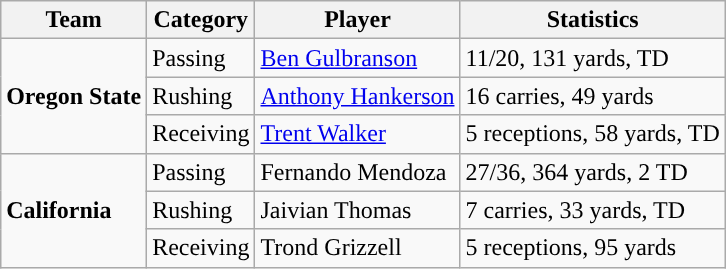<table class="wikitable" style="float: right;">
<tr>
<th>Team</th>
<th>Category</th>
<th>Player</th>
<th>Statistics</th>
</tr>
<tr>
<td rowspan=3><strong>Oregon State</strong></td>
<td>Passing</td>
<td><a href='#'>Ben Gulbranson</a></td>
<td>11/20, 131 yards, TD</td>
</tr>
<tr>
<td>Rushing</td>
<td><a href='#'>Anthony Hankerson</a></td>
<td>16 carries, 49 yards</td>
</tr>
<tr>
<td>Receiving</td>
<td><a href='#'>Trent Walker</a></td>
<td>5 receptions, 58 yards, TD</td>
</tr>
<tr>
<td rowspan=3><strong>California</strong></td>
<td>Passing</td>
<td>Fernando Mendoza</td>
<td>27/36, 364 yards, 2 TD</td>
</tr>
<tr>
<td>Rushing</td>
<td>Jaivian Thomas</td>
<td>7 carries, 33 yards, TD</td>
</tr>
<tr>
<td>Receiving</td>
<td>Trond Grizzell</td>
<td>5 receptions, 95 yards</td>
</tr>
</table>
